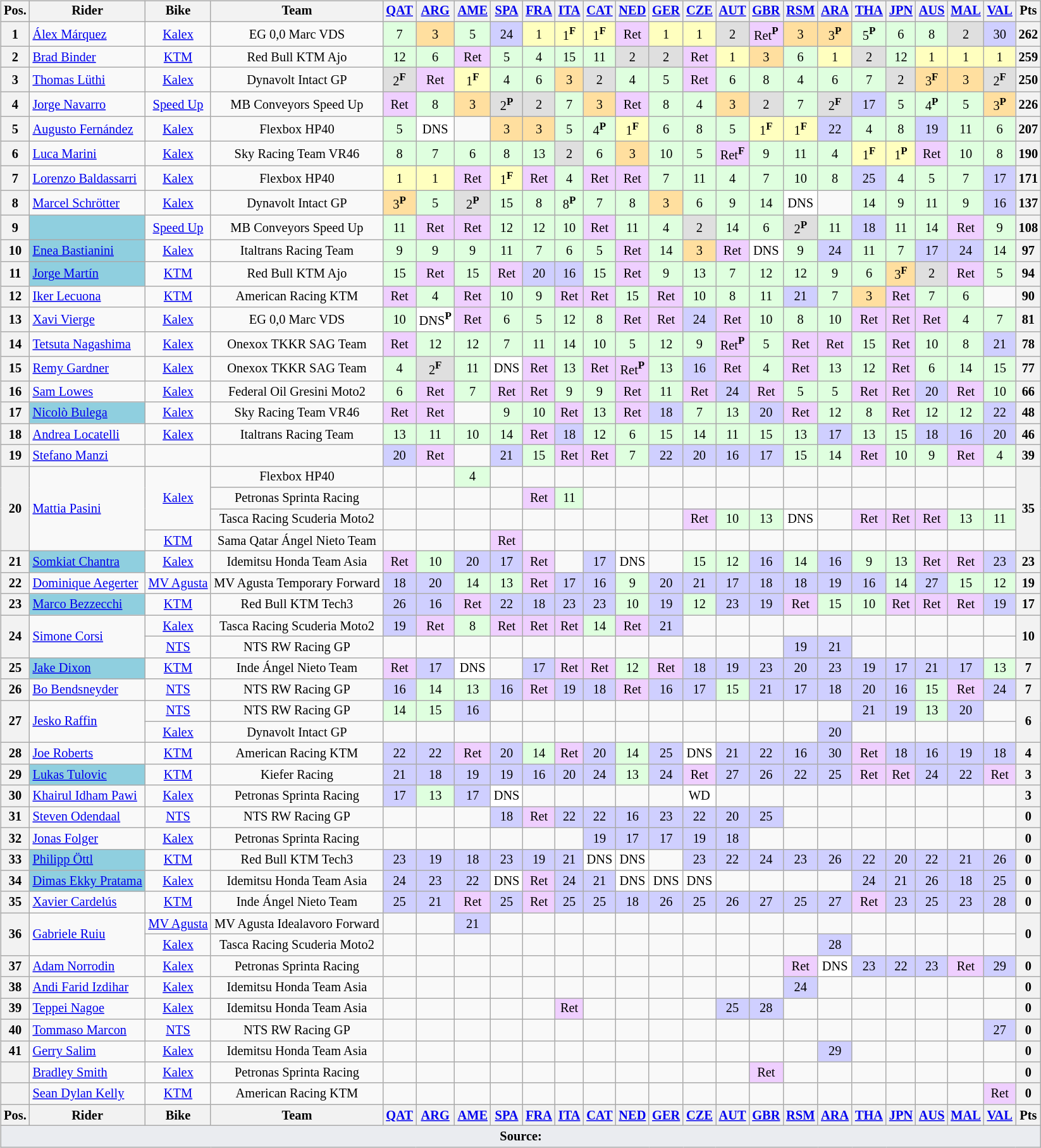<table>
<tr>
<td><br><table class="wikitable" style="font-size: 85%; text-align:center">
<tr valign="top">
<th valign="middle">Pos.</th>
<th valign="middle">Rider</th>
<th valign="middle">Bike</th>
<th valign="middle">Team</th>
<th><a href='#'>QAT</a><br></th>
<th><a href='#'>ARG</a><br></th>
<th><a href='#'>AME</a><br></th>
<th><a href='#'>SPA</a><br></th>
<th><a href='#'>FRA</a><br></th>
<th><a href='#'>ITA</a><br></th>
<th><a href='#'>CAT</a><br></th>
<th><a href='#'>NED</a><br></th>
<th><a href='#'>GER</a><br></th>
<th><a href='#'>CZE</a><br></th>
<th><a href='#'>AUT</a><br></th>
<th><a href='#'>GBR</a><br></th>
<th><a href='#'>RSM</a><br></th>
<th><a href='#'>ARA</a><br></th>
<th><a href='#'>THA</a><br></th>
<th><a href='#'>JPN</a><br></th>
<th><a href='#'>AUS</a><br></th>
<th><a href='#'>MAL</a><br></th>
<th><a href='#'>VAL</a><br></th>
<th valign="middle">Pts</th>
</tr>
<tr>
<th>1</th>
<td align=left> <a href='#'>Álex Márquez</a></td>
<td><a href='#'>Kalex</a></td>
<td>EG 0,0 Marc VDS</td>
<td style="background:#dfffdf;">7</td>
<td style="background:#ffdf9f;">3</td>
<td style="background:#dfffdf;">5</td>
<td style="background:#cfcfff;">24</td>
<td style="background:#ffffbf;">1</td>
<td style="background:#ffffbf;">1<strong><sup>F</sup></strong></td>
<td style="background:#ffffbf;">1<strong><sup>F</sup></strong></td>
<td style="background:#efcfff;">Ret</td>
<td style="background:#ffffbf;">1</td>
<td style="background:#ffffbf;">1</td>
<td style="background:#dfdfdf;">2</td>
<td style="background:#efcfff;">Ret<strong><sup>P</sup></strong></td>
<td style="background:#ffdf9f;">3</td>
<td style="background:#ffdf9f;">3<strong><sup>P</sup></strong></td>
<td style="background:#dfffdf;">5<strong><sup>P</sup></strong></td>
<td style="background:#dfffdf;">6</td>
<td style="background:#dfffdf;">8</td>
<td style="background:#dfdfdf;">2</td>
<td style="background:#cfcfff;">30</td>
<th>262</th>
</tr>
<tr>
<th>2</th>
<td align=left> <a href='#'>Brad Binder</a></td>
<td><a href='#'>KTM</a></td>
<td>Red Bull KTM Ajo</td>
<td style="background:#dfffdf;">12</td>
<td style="background:#dfffdf;">6</td>
<td style="background:#efcfff;">Ret</td>
<td style="background:#dfffdf;">5</td>
<td style="background:#dfffdf;">4</td>
<td style="background:#dfffdf;">15</td>
<td style="background:#dfffdf;">11</td>
<td style="background:#dfdfdf;">2</td>
<td style="background:#dfdfdf;">2</td>
<td style="background:#efcfff;">Ret</td>
<td style="background:#ffffbf;">1</td>
<td style="background:#ffdf9f;">3</td>
<td style="background:#dfffdf;">6</td>
<td style="background:#ffffbf;">1</td>
<td style="background:#dfdfdf;">2</td>
<td style="background:#dfffdf;">12</td>
<td style="background:#ffffbf;">1</td>
<td style="background:#ffffbf;">1</td>
<td style="background:#ffffbf;">1</td>
<th>259</th>
</tr>
<tr>
<th>3</th>
<td align=left> <a href='#'>Thomas Lüthi</a></td>
<td><a href='#'>Kalex</a></td>
<td>Dynavolt Intact GP</td>
<td style="background:#dfdfdf;">2<strong><sup>F</sup></strong></td>
<td style="background:#efcfff;">Ret</td>
<td style="background:#ffffbf;">1<strong><sup>F</sup></strong></td>
<td style="background:#dfffdf;">4</td>
<td style="background:#dfffdf;">6</td>
<td style="background:#ffdf9f;">3</td>
<td style="background:#dfdfdf;">2</td>
<td style="background:#dfffdf;">4</td>
<td style="background:#dfffdf;">5</td>
<td style="background:#efcfff;">Ret</td>
<td style="background:#dfffdf;">6</td>
<td style="background:#dfffdf;">8</td>
<td style="background:#dfffdf;">4</td>
<td style="background:#dfffdf;">6</td>
<td style="background:#dfffdf;">7</td>
<td style="background:#dfdfdf;">2</td>
<td style="background:#ffdf9f;">3<strong><sup>F</sup></strong></td>
<td style="background:#ffdf9f;">3</td>
<td style="background:#dfdfdf;">2<strong><sup>F</sup></strong></td>
<th>250</th>
</tr>
<tr>
<th>4</th>
<td align=left> <a href='#'>Jorge Navarro</a></td>
<td><a href='#'>Speed Up</a></td>
<td>MB Conveyors Speed Up</td>
<td style="background:#efcfff;">Ret</td>
<td style="background:#dfffdf;">8</td>
<td style="background:#ffdf9f;">3</td>
<td style="background:#dfdfdf;">2<strong><sup>P</sup></strong></td>
<td style="background:#dfdfdf;">2</td>
<td style="background:#dfffdf;">7</td>
<td style="background:#ffdf9f;">3</td>
<td style="background:#efcfff;">Ret</td>
<td style="background:#dfffdf;">8</td>
<td style="background:#dfffdf;">4</td>
<td style="background:#ffdf9f;">3</td>
<td style="background:#dfdfdf;">2</td>
<td style="background:#dfffdf;">7</td>
<td style="background:#dfdfdf;">2<strong><sup>F</sup></strong></td>
<td style="background:#cfcfff;">17</td>
<td style="background:#dfffdf;">5</td>
<td style="background:#dfffdf;">4<strong><sup>P</sup></strong></td>
<td style="background:#dfffdf;">5</td>
<td style="background:#ffdf9f;">3<strong><sup>P</sup></strong></td>
<th>226</th>
</tr>
<tr>
<th>5</th>
<td align=left> <a href='#'>Augusto Fernández</a></td>
<td><a href='#'>Kalex</a></td>
<td>Flexbox HP40</td>
<td style="background:#dfffdf;">5</td>
<td style="background:#ffffff;">DNS</td>
<td></td>
<td style="background:#ffdf9f;">3</td>
<td style="background:#ffdf9f;">3</td>
<td style="background:#dfffdf;">5</td>
<td style="background:#dfffdf;">4<strong><sup>P</sup></strong></td>
<td style="background:#ffffbf;">1<strong><sup>F</sup></strong></td>
<td style="background:#dfffdf;">6</td>
<td style="background:#dfffdf;">8</td>
<td style="background:#dfffdf;">5</td>
<td style="background:#ffffbf;">1<strong><sup>F</sup></strong></td>
<td style="background:#ffffbf;">1<strong><sup>F</sup></strong></td>
<td style="background:#cfcfff;">22</td>
<td style="background:#dfffdf;">4</td>
<td style="background:#dfffdf;">8</td>
<td style="background:#cfcfff;">19</td>
<td style="background:#dfffdf;">11</td>
<td style="background:#dfffdf;">6</td>
<th>207</th>
</tr>
<tr>
<th>6</th>
<td align=left> <a href='#'>Luca Marini</a></td>
<td><a href='#'>Kalex</a></td>
<td>Sky Racing Team VR46</td>
<td style="background:#dfffdf;">8</td>
<td style="background:#dfffdf;">7</td>
<td style="background:#dfffdf;">6</td>
<td style="background:#dfffdf;">8</td>
<td style="background:#dfffdf;">13</td>
<td style="background:#dfdfdf;">2</td>
<td style="background:#dfffdf;">6</td>
<td style="background:#ffdf9f;">3</td>
<td style="background:#dfffdf;">10</td>
<td style="background:#dfffdf;">5</td>
<td style="background:#efcfff;">Ret<strong><sup>F</sup></strong></td>
<td style="background:#dfffdf;">9</td>
<td style="background:#dfffdf;">11</td>
<td style="background:#dfffdf;">4</td>
<td style="background:#ffffbf;">1<strong><sup>F</sup></strong></td>
<td style="background:#ffffbf;">1<strong><sup>P</sup></strong></td>
<td style="background:#efcfff;">Ret</td>
<td style="background:#dfffdf;">10</td>
<td style="background:#dfffdf;">8</td>
<th>190</th>
</tr>
<tr>
<th>7</th>
<td align=left> <a href='#'>Lorenzo Baldassarri</a></td>
<td><a href='#'>Kalex</a></td>
<td>Flexbox HP40</td>
<td style="background:#ffffbf;">1</td>
<td style="background:#ffffbf;">1</td>
<td style="background:#efcfff;">Ret</td>
<td style="background:#ffffbf;">1<strong><sup>F</sup></strong></td>
<td style="background:#efcfff;">Ret</td>
<td style="background:#dfffdf;">4</td>
<td style="background:#efcfff;">Ret</td>
<td style="background:#efcfff;">Ret</td>
<td style="background:#dfffdf;">7</td>
<td style="background:#dfffdf;">11</td>
<td style="background:#dfffdf;">4</td>
<td style="background:#dfffdf;">7</td>
<td style="background:#dfffdf;">10</td>
<td style="background:#dfffdf;">8</td>
<td style="background:#cfcfff;">25</td>
<td style="background:#dfffdf;">4</td>
<td style="background:#dfffdf;">5</td>
<td style="background:#dfffdf;">7</td>
<td style="background:#cfcfff;">17</td>
<th>171</th>
</tr>
<tr>
<th>8</th>
<td align=left> <a href='#'>Marcel Schrötter</a></td>
<td><a href='#'>Kalex</a></td>
<td>Dynavolt Intact GP</td>
<td style="background:#ffdf9f;">3<strong><sup>P</sup></strong></td>
<td style="background:#dfffdf;">5</td>
<td style="background:#dfdfdf;">2<strong><sup>P</sup></strong></td>
<td style="background:#dfffdf;">15</td>
<td style="background:#dfffdf;">8</td>
<td style="background:#dfffdf;">8<strong><sup>P</sup></strong></td>
<td style="background:#dfffdf;">7</td>
<td style="background:#dfffdf;">8</td>
<td style="background:#ffdf9f;">3</td>
<td style="background:#dfffdf;">6</td>
<td style="background:#dfffdf;">9</td>
<td style="background:#dfffdf;">14</td>
<td style="background:#ffffff;">DNS</td>
<td></td>
<td style="background:#dfffdf;">14</td>
<td style="background:#dfffdf;">9</td>
<td style="background:#dfffdf;">11</td>
<td style="background:#dfffdf;">9</td>
<td style="background:#cfcfff;">16</td>
<th>137</th>
</tr>
<tr>
<th>9</th>
<td style="background:#8fcfdf;" align=left></td>
<td><a href='#'>Speed Up</a></td>
<td>MB Conveyors Speed Up</td>
<td style="background:#dfffdf;">11</td>
<td style="background:#efcfff;">Ret</td>
<td style="background:#efcfff;">Ret</td>
<td style="background:#dfffdf;">12</td>
<td style="background:#dfffdf;">12</td>
<td style="background:#dfffdf;">10</td>
<td style="background:#efcfff;">Ret</td>
<td style="background:#dfffdf;">11</td>
<td style="background:#dfffdf;">4</td>
<td style="background:#dfdfdf;">2</td>
<td style="background:#dfffdf;">14</td>
<td style="background:#dfffdf;">6</td>
<td style="background:#dfdfdf;">2<strong><sup>P</sup></strong></td>
<td style="background:#dfffdf;">11</td>
<td style="background:#cfcfff;">18</td>
<td style="background:#dfffdf;">11</td>
<td style="background:#dfffdf;">14</td>
<td style="background:#efcfff;">Ret</td>
<td style="background:#dfffdf;">9</td>
<th>108</th>
</tr>
<tr>
<th>10</th>
<td style="background:#8fcfdf;" align=left> <a href='#'>Enea Bastianini</a></td>
<td><a href='#'>Kalex</a></td>
<td>Italtrans Racing Team</td>
<td style="background:#dfffdf;">9</td>
<td style="background:#dfffdf;">9</td>
<td style="background:#dfffdf;">9</td>
<td style="background:#dfffdf;">11</td>
<td style="background:#dfffdf;">7</td>
<td style="background:#dfffdf;">6</td>
<td style="background:#dfffdf;">5</td>
<td style="background:#efcfff;">Ret</td>
<td style="background:#dfffdf;">14</td>
<td style="background:#ffdf9f;">3</td>
<td style="background:#efcfff;">Ret</td>
<td style="background:#ffffff;">DNS</td>
<td style="background:#dfffdf;">9</td>
<td style="background:#cfcfff;">24</td>
<td style="background:#dfffdf;">11</td>
<td style="background:#dfffdf;">7</td>
<td style="background:#cfcfff;">17</td>
<td style="background:#cfcfff;">24</td>
<td style="background:#dfffdf;">14</td>
<th>97</th>
</tr>
<tr>
<th>11</th>
<td style="background:#8fcfdf;" align=left> <a href='#'>Jorge Martín</a></td>
<td><a href='#'>KTM</a></td>
<td>Red Bull KTM Ajo</td>
<td style="background:#dfffdf;">15</td>
<td style="background:#efcfff;">Ret</td>
<td style="background:#dfffdf;">15</td>
<td style="background:#efcfff;">Ret</td>
<td style="background:#cfcfff;">20</td>
<td style="background:#cfcfff;">16</td>
<td style="background:#dfffdf;">15</td>
<td style="background:#efcfff;">Ret</td>
<td style="background:#dfffdf;">9</td>
<td style="background:#dfffdf;">13</td>
<td style="background:#dfffdf;">7</td>
<td style="background:#dfffdf;">12</td>
<td style="background:#dfffdf;">12</td>
<td style="background:#dfffdf;">9</td>
<td style="background:#dfffdf;">6</td>
<td style="background:#ffdf9f;">3<strong><sup>F</sup></strong></td>
<td style="background:#dfdfdf;">2</td>
<td style="background:#efcfff;">Ret</td>
<td style="background:#dfffdf;">5</td>
<th>94</th>
</tr>
<tr>
<th>12</th>
<td align=left> <a href='#'>Iker Lecuona</a></td>
<td><a href='#'>KTM</a></td>
<td>American Racing KTM</td>
<td style="background:#efcfff;">Ret</td>
<td style="background:#dfffdf;">4</td>
<td style="background:#efcfff;">Ret</td>
<td style="background:#dfffdf;">10</td>
<td style="background:#dfffdf;">9</td>
<td style="background:#efcfff;">Ret</td>
<td style="background:#efcfff;">Ret</td>
<td style="background:#dfffdf;">15</td>
<td style="background:#efcfff;">Ret</td>
<td style="background:#dfffdf;">10</td>
<td style="background:#dfffdf;">8</td>
<td style="background:#dfffdf;">11</td>
<td style="background:#cfcfff;">21</td>
<td style="background:#dfffdf;">7</td>
<td style="background:#ffdf9f;">3</td>
<td style="background:#efcfff;">Ret</td>
<td style="background:#dfffdf;">7</td>
<td style="background:#dfffdf;">6</td>
<td></td>
<th>90</th>
</tr>
<tr>
<th>13</th>
<td align=left> <a href='#'>Xavi Vierge</a></td>
<td><a href='#'>Kalex</a></td>
<td>EG 0,0 Marc VDS</td>
<td style="background:#dfffdf;">10</td>
<td style="background:#ffffff;">DNS<strong><sup>P</sup></strong></td>
<td style="background:#efcfff;">Ret</td>
<td style="background:#dfffdf;">6</td>
<td style="background:#dfffdf;">5</td>
<td style="background:#dfffdf;">12</td>
<td style="background:#dfffdf;">8</td>
<td style="background:#efcfff;">Ret</td>
<td style="background:#efcfff;">Ret</td>
<td style="background:#cfcfff;">24</td>
<td style="background:#efcfff;">Ret</td>
<td style="background:#dfffdf;">10</td>
<td style="background:#dfffdf;">8</td>
<td style="background:#dfffdf;">10</td>
<td style="background:#efcfff;">Ret</td>
<td style="background:#efcfff;">Ret</td>
<td style="background:#efcfff;">Ret</td>
<td style="background:#dfffdf;">4</td>
<td style="background:#dfffdf;">7</td>
<th>81</th>
</tr>
<tr>
<th>14</th>
<td align=left> <a href='#'>Tetsuta Nagashima</a></td>
<td><a href='#'>Kalex</a></td>
<td>Onexox TKKR SAG Team</td>
<td style="background:#efcfff;">Ret</td>
<td style="background:#dfffdf;">12</td>
<td style="background:#dfffdf;">12</td>
<td style="background:#dfffdf;">7</td>
<td style="background:#dfffdf;">11</td>
<td style="background:#dfffdf;">14</td>
<td style="background:#dfffdf;">10</td>
<td style="background:#dfffdf;">5</td>
<td style="background:#dfffdf;">12</td>
<td style="background:#dfffdf;">9</td>
<td style="background:#efcfff;">Ret<strong><sup>P</sup></strong></td>
<td style="background:#dfffdf;">5</td>
<td style="background:#efcfff;">Ret</td>
<td style="background:#efcfff;">Ret</td>
<td style="background:#dfffdf;">15</td>
<td style="background:#efcfff;">Ret</td>
<td style="background:#dfffdf;">10</td>
<td style="background:#dfffdf;">8</td>
<td style="background:#cfcfff;">21</td>
<th>78</th>
</tr>
<tr>
<th>15</th>
<td align=left> <a href='#'>Remy Gardner</a></td>
<td><a href='#'>Kalex</a></td>
<td>Onexox TKKR SAG Team</td>
<td style="background:#dfffdf;">4</td>
<td style="background:#dfdfdf;">2<strong><sup>F</sup></strong></td>
<td style="background:#dfffdf;">11</td>
<td style="background:#ffffff;">DNS</td>
<td style="background:#efcfff;">Ret</td>
<td style="background:#dfffdf;">13</td>
<td style="background:#efcfff;">Ret</td>
<td style="background:#efcfff;">Ret<strong><sup>P</sup></strong></td>
<td style="background:#dfffdf;">13</td>
<td style="background:#cfcfff;">16</td>
<td style="background:#efcfff;">Ret</td>
<td style="background:#dfffdf;">4</td>
<td style="background:#efcfff;">Ret</td>
<td style="background:#dfffdf;">13</td>
<td style="background:#dfffdf;">12</td>
<td style="background:#efcfff;">Ret</td>
<td style="background:#dfffdf;">6</td>
<td style="background:#dfffdf;">14</td>
<td style="background:#dfffdf;">15</td>
<th>77</th>
</tr>
<tr>
<th>16</th>
<td align=left> <a href='#'>Sam Lowes</a></td>
<td><a href='#'>Kalex</a></td>
<td>Federal Oil Gresini Moto2</td>
<td style="background:#dfffdf;">6</td>
<td style="background:#efcfff;">Ret</td>
<td style="background:#dfffdf;">7</td>
<td style="background:#efcfff;">Ret</td>
<td style="background:#efcfff;">Ret</td>
<td style="background:#dfffdf;">9</td>
<td style="background:#dfffdf;">9</td>
<td style="background:#efcfff;">Ret</td>
<td style="background:#dfffdf;">11</td>
<td style="background:#efcfff;">Ret</td>
<td style="background:#cfcfff;">24</td>
<td style="background:#efcfff;">Ret</td>
<td style="background:#dfffdf;">5</td>
<td style="background:#dfffdf;">5</td>
<td style="background:#efcfff;">Ret</td>
<td style="background:#efcfff;">Ret</td>
<td style="background:#cfcfff;">20</td>
<td style="background:#efcfff;">Ret</td>
<td style="background:#dfffdf;">10</td>
<th>66</th>
</tr>
<tr>
<th>17</th>
<td style="background:#8fcfdf;" align=left> <a href='#'>Nicolò Bulega</a></td>
<td><a href='#'>Kalex</a></td>
<td>Sky Racing Team VR46</td>
<td style="background:#efcfff;">Ret</td>
<td style="background:#efcfff;">Ret</td>
<td></td>
<td style="background:#dfffdf;">9</td>
<td style="background:#dfffdf;">10</td>
<td style="background:#efcfff;">Ret</td>
<td style="background:#dfffdf;">13</td>
<td style="background:#efcfff;">Ret</td>
<td style="background:#cfcfff;">18</td>
<td style="background:#dfffdf;">7</td>
<td style="background:#dfffdf;">13</td>
<td style="background:#cfcfff;">20</td>
<td style="background:#efcfff;">Ret</td>
<td style="background:#dfffdf;">12</td>
<td style="background:#dfffdf;">8</td>
<td style="background:#efcfff;">Ret</td>
<td style="background:#dfffdf;">12</td>
<td style="background:#dfffdf;">12</td>
<td style="background:#cfcfff;">22</td>
<th>48</th>
</tr>
<tr>
<th>18</th>
<td align=left> <a href='#'>Andrea Locatelli</a></td>
<td><a href='#'>Kalex</a></td>
<td>Italtrans Racing Team</td>
<td style="background:#dfffdf;">13</td>
<td style="background:#dfffdf;">11</td>
<td style="background:#dfffdf;">10</td>
<td style="background:#dfffdf;">14</td>
<td style="background:#efcfff;">Ret</td>
<td style="background:#cfcfff;">18</td>
<td style="background:#dfffdf;">12</td>
<td style="background:#dfffdf;">6</td>
<td style="background:#dfffdf;">15</td>
<td style="background:#dfffdf;">14</td>
<td style="background:#dfffdf;">11</td>
<td style="background:#dfffdf;">15</td>
<td style="background:#dfffdf;">13</td>
<td style="background:#cfcfff;">17</td>
<td style="background:#dfffdf;">13</td>
<td style="background:#dfffdf;">15</td>
<td style="background:#cfcfff;">18</td>
<td style="background:#cfcfff;">16</td>
<td style="background:#cfcfff;">20</td>
<th>46</th>
</tr>
<tr>
<th>19</th>
<td align=left> <a href='#'>Stefano Manzi</a></td>
<td></td>
<td></td>
<td style="background:#cfcfff;">20</td>
<td style="background:#efcfff;">Ret</td>
<td></td>
<td style="background:#cfcfff;">21</td>
<td style="background:#dfffdf;">15</td>
<td style="background:#efcfff;">Ret</td>
<td style="background:#efcfff;">Ret</td>
<td style="background:#dfffdf;">7</td>
<td style="background:#cfcfff;">22</td>
<td style="background:#cfcfff;">20</td>
<td style="background:#cfcfff;">16</td>
<td style="background:#cfcfff;">17</td>
<td style="background:#dfffdf;">15</td>
<td style="background:#dfffdf;">14</td>
<td style="background:#efcfff;">Ret</td>
<td style="background:#dfffdf;">10</td>
<td style="background:#dfffdf;">9</td>
<td style="background:#efcfff;">Ret</td>
<td style="background:#dfffdf;">4</td>
<th>39</th>
</tr>
<tr>
<th rowspan=4>20</th>
<td rowspan=4 align=left> <a href='#'>Mattia Pasini</a></td>
<td rowspan=3><a href='#'>Kalex</a></td>
<td>Flexbox HP40</td>
<td></td>
<td></td>
<td style="background:#dfffdf;">4</td>
<td></td>
<td></td>
<td></td>
<td></td>
<td></td>
<td></td>
<td></td>
<td></td>
<td></td>
<td></td>
<td></td>
<td></td>
<td></td>
<td></td>
<td></td>
<td></td>
<th rowspan=4>35</th>
</tr>
<tr>
<td>Petronas Sprinta Racing</td>
<td></td>
<td></td>
<td></td>
<td></td>
<td style="background:#efcfff;">Ret</td>
<td style="background:#dfffdf;">11</td>
<td></td>
<td></td>
<td></td>
<td></td>
<td></td>
<td></td>
<td></td>
<td></td>
<td></td>
<td></td>
<td></td>
<td></td>
<td></td>
</tr>
<tr>
<td>Tasca Racing Scuderia Moto2</td>
<td></td>
<td></td>
<td></td>
<td></td>
<td></td>
<td></td>
<td></td>
<td></td>
<td></td>
<td style="background:#efcfff;">Ret</td>
<td style="background:#dfffdf;">10</td>
<td style="background:#dfffdf;">13</td>
<td style="background:#ffffff;">DNS</td>
<td></td>
<td style="background:#efcfff;">Ret</td>
<td style="background:#efcfff;">Ret</td>
<td style="background:#efcfff;">Ret</td>
<td style="background:#dfffdf;">13</td>
<td style="background:#dfffdf;">11</td>
</tr>
<tr>
<td><a href='#'>KTM</a></td>
<td>Sama Qatar Ángel Nieto Team</td>
<td></td>
<td></td>
<td></td>
<td style="background:#efcfff;">Ret</td>
<td></td>
<td></td>
<td></td>
<td></td>
<td></td>
<td></td>
<td></td>
<td></td>
<td></td>
<td></td>
<td></td>
<td></td>
<td></td>
<td></td>
<td></td>
</tr>
<tr>
<th>21</th>
<td style="background:#8fcfdf;" align=left> <a href='#'>Somkiat Chantra</a></td>
<td><a href='#'>Kalex</a></td>
<td>Idemitsu Honda Team Asia</td>
<td style="background:#efcfff;">Ret</td>
<td style="background:#dfffdf;">10</td>
<td style="background:#cfcfff;">20</td>
<td style="background:#cfcfff;">17</td>
<td style="background:#efcfff;">Ret</td>
<td></td>
<td style="background:#cfcfff;">17</td>
<td style="background:#ffffff;">DNS</td>
<td></td>
<td style="background:#dfffdf;">15</td>
<td style="background:#dfffdf;">12</td>
<td style="background:#cfcfff;">16</td>
<td style="background:#dfffdf;">14</td>
<td style="background:#cfcfff;">16</td>
<td style="background:#dfffdf;">9</td>
<td style="background:#dfffdf;">13</td>
<td style="background:#efcfff;">Ret</td>
<td style="background:#efcfff;">Ret</td>
<td style="background:#cfcfff;">23</td>
<th>23</th>
</tr>
<tr>
<th>22</th>
<td align=left> <a href='#'>Dominique Aegerter</a></td>
<td><a href='#'>MV Agusta</a></td>
<td>MV Agusta Temporary Forward</td>
<td style="background:#cfcfff;">18</td>
<td style="background:#cfcfff;">20</td>
<td style="background:#dfffdf;">14</td>
<td style="background:#dfffdf;">13</td>
<td style="background:#efcfff;">Ret</td>
<td style="background:#cfcfff;">17</td>
<td style="background:#cfcfff;">16</td>
<td style="background:#dfffdf;">9</td>
<td style="background:#cfcfff;">20</td>
<td style="background:#cfcfff;">21</td>
<td style="background:#cfcfff;">17</td>
<td style="background:#cfcfff;">18</td>
<td style="background:#cfcfff;">18</td>
<td style="background:#cfcfff;">19</td>
<td style="background:#cfcfff;">16</td>
<td style="background:#dfffdf;">14</td>
<td style="background:#cfcfff;">27</td>
<td style="background:#dfffdf;">15</td>
<td style="background:#dfffdf;">12</td>
<th>19</th>
</tr>
<tr>
<th>23</th>
<td style="background:#8fcfdf;" align=left> <a href='#'>Marco Bezzecchi</a></td>
<td><a href='#'>KTM</a></td>
<td>Red Bull KTM Tech3</td>
<td style="background:#cfcfff;">26</td>
<td style="background:#cfcfff;">16</td>
<td style="background:#efcfff;">Ret</td>
<td style="background:#cfcfff;">22</td>
<td style="background:#cfcfff;">18</td>
<td style="background:#cfcfff;">23</td>
<td style="background:#cfcfff;">23</td>
<td style="background:#dfffdf;">10</td>
<td style="background:#cfcfff;">19</td>
<td style="background:#dfffdf;">12</td>
<td style="background:#cfcfff;">23</td>
<td style="background:#cfcfff;">19</td>
<td style="background:#efcfff;">Ret</td>
<td style="background:#dfffdf;">15</td>
<td style="background:#dfffdf;">10</td>
<td style="background:#efcfff;">Ret</td>
<td style="background:#efcfff;">Ret</td>
<td style="background:#efcfff;">Ret</td>
<td style="background:#cfcfff;">19</td>
<th>17</th>
</tr>
<tr>
<th rowspan=2>24</th>
<td rowspan=2 align=left> <a href='#'>Simone Corsi</a></td>
<td><a href='#'>Kalex</a></td>
<td>Tasca Racing Scuderia Moto2</td>
<td style="background:#cfcfff;">19</td>
<td style="background:#efcfff;">Ret</td>
<td style="background:#dfffdf;">8</td>
<td style="background:#efcfff;">Ret</td>
<td style="background:#efcfff;">Ret</td>
<td style="background:#efcfff;">Ret</td>
<td style="background:#dfffdf;">14</td>
<td style="background:#efcfff;">Ret</td>
<td style="background:#cfcfff;">21</td>
<td></td>
<td></td>
<td></td>
<td></td>
<td></td>
<td></td>
<td></td>
<td></td>
<td></td>
<td></td>
<th rowspan=2>10</th>
</tr>
<tr>
<td><a href='#'>NTS</a></td>
<td>NTS RW Racing GP</td>
<td></td>
<td></td>
<td></td>
<td></td>
<td></td>
<td></td>
<td></td>
<td></td>
<td></td>
<td></td>
<td></td>
<td></td>
<td style="background:#cfcfff;">19</td>
<td style="background:#cfcfff;">21</td>
<td></td>
<td></td>
<td></td>
<td></td>
<td></td>
</tr>
<tr>
<th>25</th>
<td style="background:#8fcfdf;" align=left> <a href='#'>Jake Dixon</a></td>
<td><a href='#'>KTM</a></td>
<td>Inde Ángel Nieto Team</td>
<td style="background:#efcfff;">Ret</td>
<td style="background:#cfcfff;">17</td>
<td style="background:#ffffff;">DNS</td>
<td></td>
<td style="background:#cfcfff;">17</td>
<td style="background:#efcfff;">Ret</td>
<td style="background:#efcfff;">Ret</td>
<td style="background:#dfffdf;">12</td>
<td style="background:#efcfff;">Ret</td>
<td style="background:#cfcfff;">18</td>
<td style="background:#cfcfff;">19</td>
<td style="background:#cfcfff;">23</td>
<td style="background:#cfcfff;">20</td>
<td style="background:#cfcfff;">23</td>
<td style="background:#cfcfff;">19</td>
<td style="background:#cfcfff;">17</td>
<td style="background:#cfcfff;">21</td>
<td style="background:#cfcfff;">17</td>
<td style="background:#dfffdf;">13</td>
<th>7</th>
</tr>
<tr>
<th>26</th>
<td align=left> <a href='#'>Bo Bendsneyder</a></td>
<td><a href='#'>NTS</a></td>
<td>NTS RW Racing GP</td>
<td style="background:#cfcfff;">16</td>
<td style="background:#dfffdf;">14</td>
<td style="background:#dfffdf;">13</td>
<td style="background:#cfcfff;">16</td>
<td style="background:#efcfff;">Ret</td>
<td style="background:#cfcfff;">19</td>
<td style="background:#cfcfff;">18</td>
<td style="background:#efcfff;">Ret</td>
<td style="background:#cfcfff;">16</td>
<td style="background:#cfcfff;">17</td>
<td style="background:#dfffdf;">15</td>
<td style="background:#cfcfff;">21</td>
<td style="background:#cfcfff;">17</td>
<td style="background:#cfcfff;">18</td>
<td style="background:#cfcfff;">20</td>
<td style="background:#cfcfff;">16</td>
<td style="background:#dfffdf;">15</td>
<td style="background:#efcfff;">Ret</td>
<td style="background:#cfcfff;">24</td>
<th>7</th>
</tr>
<tr>
<th rowspan=2>27</th>
<td rowspan=2 align=left> <a href='#'>Jesko Raffin</a></td>
<td><a href='#'>NTS</a></td>
<td>NTS RW Racing GP</td>
<td style="background:#dfffdf;">14</td>
<td style="background:#dfffdf;">15</td>
<td style="background:#cfcfff;">16</td>
<td></td>
<td></td>
<td></td>
<td></td>
<td></td>
<td></td>
<td></td>
<td></td>
<td></td>
<td></td>
<td></td>
<td style="background:#cfcfff;">21</td>
<td style="background:#cfcfff;">19</td>
<td style="background:#dfffdf;">13</td>
<td style="background:#cfcfff;">20</td>
<td></td>
<th rowspan=2>6</th>
</tr>
<tr>
<td><a href='#'>Kalex</a></td>
<td>Dynavolt Intact GP</td>
<td></td>
<td></td>
<td></td>
<td></td>
<td></td>
<td></td>
<td></td>
<td></td>
<td></td>
<td></td>
<td></td>
<td></td>
<td></td>
<td style="background:#cfcfff;">20</td>
<td></td>
<td></td>
<td></td>
<td></td>
<td></td>
</tr>
<tr>
<th>28</th>
<td align=left> <a href='#'>Joe Roberts</a></td>
<td><a href='#'>KTM</a></td>
<td>American Racing KTM</td>
<td style="background:#cfcfff;">22</td>
<td style="background:#cfcfff;">22</td>
<td style="background:#efcfff;">Ret</td>
<td style="background:#cfcfff;">20</td>
<td style="background:#dfffdf;">14</td>
<td style="background:#efcfff;">Ret</td>
<td style="background:#cfcfff;">20</td>
<td style="background:#dfffdf;">14</td>
<td style="background:#cfcfff;">25</td>
<td style="background:#ffffff;">DNS</td>
<td style="background:#cfcfff;">21</td>
<td style="background:#cfcfff;">22</td>
<td style="background:#cfcfff;">16</td>
<td style="background:#cfcfff;">30</td>
<td style="background:#efcfff;">Ret</td>
<td style="background:#cfcfff;">18</td>
<td style="background:#cfcfff;">16</td>
<td style="background:#cfcfff;">19</td>
<td style="background:#cfcfff;">18</td>
<th>4</th>
</tr>
<tr>
<th>29</th>
<td style="background:#8fcfdf;" align=left> <a href='#'>Lukas Tulovic</a></td>
<td><a href='#'>KTM</a></td>
<td>Kiefer Racing</td>
<td style="background:#cfcfff;">21</td>
<td style="background:#cfcfff;">18</td>
<td style="background:#cfcfff;">19</td>
<td style="background:#cfcfff;">19</td>
<td style="background:#cfcfff;">16</td>
<td style="background:#cfcfff;">20</td>
<td style="background:#cfcfff;">24</td>
<td style="background:#dfffdf;">13</td>
<td style="background:#cfcfff;">24</td>
<td style="background:#efcfff;">Ret</td>
<td style="background:#cfcfff;">27</td>
<td style="background:#cfcfff;">26</td>
<td style="background:#cfcfff;">22</td>
<td style="background:#cfcfff;">25</td>
<td style="background:#efcfff;">Ret</td>
<td style="background:#efcfff;">Ret</td>
<td style="background:#cfcfff;">24</td>
<td style="background:#cfcfff;">22</td>
<td style="background:#efcfff;">Ret</td>
<th>3</th>
</tr>
<tr>
<th>30</th>
<td align=left> <a href='#'>Khairul Idham Pawi</a></td>
<td><a href='#'>Kalex</a></td>
<td>Petronas Sprinta Racing</td>
<td style="background:#cfcfff;">17</td>
<td style="background:#dfffdf;">13</td>
<td style="background:#cfcfff;">17</td>
<td style="background:#ffffff;">DNS</td>
<td></td>
<td></td>
<td></td>
<td></td>
<td></td>
<td style="background:#ffffff;">WD</td>
<td></td>
<td></td>
<td></td>
<td></td>
<td></td>
<td></td>
<td></td>
<td></td>
<td></td>
<th>3</th>
</tr>
<tr>
<th>31</th>
<td align=left> <a href='#'>Steven Odendaal</a></td>
<td><a href='#'>NTS</a></td>
<td>NTS RW Racing GP</td>
<td></td>
<td></td>
<td></td>
<td style="background:#cfcfff;">18</td>
<td style="background:#efcfff;">Ret</td>
<td style="background:#cfcfff;">22</td>
<td style="background:#cfcfff;">22</td>
<td style="background:#cfcfff;">16</td>
<td style="background:#cfcfff;">23</td>
<td style="background:#cfcfff;">22</td>
<td style="background:#cfcfff;">20</td>
<td style="background:#cfcfff;">25</td>
<td></td>
<td></td>
<td></td>
<td></td>
<td></td>
<td></td>
<td></td>
<th>0</th>
</tr>
<tr>
<th>32</th>
<td align=left> <a href='#'>Jonas Folger</a></td>
<td><a href='#'>Kalex</a></td>
<td>Petronas Sprinta Racing</td>
<td></td>
<td></td>
<td></td>
<td></td>
<td></td>
<td></td>
<td style="background:#cfcfff;">19</td>
<td style="background:#cfcfff;">17</td>
<td style="background:#cfcfff;">17</td>
<td style="background:#cfcfff;">19</td>
<td style="background:#cfcfff;">18</td>
<td></td>
<td></td>
<td></td>
<td></td>
<td></td>
<td></td>
<td></td>
<td></td>
<th>0</th>
</tr>
<tr>
<th>33</th>
<td style="background:#8fcfdf;" align=left> <a href='#'>Philipp Öttl</a></td>
<td><a href='#'>KTM</a></td>
<td>Red Bull KTM Tech3</td>
<td style="background:#cfcfff;">23</td>
<td style="background:#cfcfff;">19</td>
<td style="background:#cfcfff;">18</td>
<td style="background:#cfcfff;">23</td>
<td style="background:#cfcfff;">19</td>
<td style="background:#cfcfff;">21</td>
<td style="background:#ffffff;">DNS</td>
<td style="background:#ffffff;">DNS</td>
<td></td>
<td style="background:#cfcfff;">23</td>
<td style="background:#cfcfff;">22</td>
<td style="background:#cfcfff;">24</td>
<td style="background:#cfcfff;">23</td>
<td style="background:#cfcfff;">26</td>
<td style="background:#cfcfff;">22</td>
<td style="background:#cfcfff;">20</td>
<td style="background:#cfcfff;">22</td>
<td style="background:#cfcfff;">21</td>
<td style="background:#cfcfff;">26</td>
<th>0</th>
</tr>
<tr>
<th>34</th>
<td style="background:#8fcfdf;" align=left> <a href='#'>Dimas Ekky Pratama</a></td>
<td><a href='#'>Kalex</a></td>
<td>Idemitsu Honda Team Asia</td>
<td style="background:#cfcfff;">24</td>
<td style="background:#cfcfff;">23</td>
<td style="background:#cfcfff;">22</td>
<td style="background:#ffffff;">DNS</td>
<td style="background:#efcfff;">Ret</td>
<td style="background:#cfcfff;">24</td>
<td style="background:#cfcfff;">21</td>
<td style="background:#ffffff;">DNS</td>
<td style="background:#ffffff;">DNS</td>
<td style="background:#ffffff;">DNS</td>
<td></td>
<td></td>
<td></td>
<td></td>
<td style="background:#cfcfff;">24</td>
<td style="background:#cfcfff;">21</td>
<td style="background:#cfcfff;">26</td>
<td style="background:#cfcfff;">18</td>
<td style="background:#cfcfff;">25</td>
<th>0</th>
</tr>
<tr>
<th>35</th>
<td align=left> <a href='#'>Xavier Cardelús</a></td>
<td><a href='#'>KTM</a></td>
<td>Inde Ángel Nieto Team</td>
<td style="background:#cfcfff;">25</td>
<td style="background:#cfcfff;">21</td>
<td style="background:#efcfff;">Ret</td>
<td style="background:#cfcfff;">25</td>
<td style="background:#efcfff;">Ret</td>
<td style="background:#cfcfff;">25</td>
<td style="background:#cfcfff;">25</td>
<td style="background:#cfcfff;">18</td>
<td style="background:#cfcfff;">26</td>
<td style="background:#cfcfff;">25</td>
<td style="background:#cfcfff;">26</td>
<td style="background:#cfcfff;">27</td>
<td style="background:#cfcfff;">25</td>
<td style="background:#cfcfff;">27</td>
<td style="background:#efcfff;">Ret</td>
<td style="background:#cfcfff;">23</td>
<td style="background:#cfcfff;">25</td>
<td style="background:#cfcfff;">23</td>
<td style="background:#cfcfff;">28</td>
<th>0</th>
</tr>
<tr>
<th rowspan=2>36</th>
<td rowspan=2 align=left> <a href='#'>Gabriele Ruiu</a></td>
<td><a href='#'>MV Agusta</a></td>
<td>MV Agusta Idealavoro Forward</td>
<td></td>
<td></td>
<td style="background:#cfcfff;">21</td>
<td></td>
<td></td>
<td></td>
<td></td>
<td></td>
<td></td>
<td></td>
<td></td>
<td></td>
<td></td>
<td></td>
<td></td>
<td></td>
<td></td>
<td></td>
<td></td>
<th rowspan=2>0</th>
</tr>
<tr>
<td><a href='#'>Kalex</a></td>
<td>Tasca Racing Scuderia Moto2</td>
<td></td>
<td></td>
<td></td>
<td></td>
<td></td>
<td></td>
<td></td>
<td></td>
<td></td>
<td></td>
<td></td>
<td></td>
<td></td>
<td style="background:#cfcfff;">28</td>
<td></td>
<td></td>
<td></td>
<td></td>
<td></td>
</tr>
<tr>
<th>37</th>
<td align=left> <a href='#'>Adam Norrodin</a></td>
<td><a href='#'>Kalex</a></td>
<td>Petronas Sprinta Racing</td>
<td></td>
<td></td>
<td></td>
<td></td>
<td></td>
<td></td>
<td></td>
<td></td>
<td></td>
<td></td>
<td></td>
<td></td>
<td style="background:#efcfff;">Ret</td>
<td style="background:#ffffff;">DNS</td>
<td style="background:#cfcfff;">23</td>
<td style="background:#cfcfff;">22</td>
<td style="background:#cfcfff;">23</td>
<td style="background:#efcfff;">Ret</td>
<td style="background:#cfcfff;">29</td>
<th>0</th>
</tr>
<tr>
<th>38</th>
<td align=left> <a href='#'>Andi Farid Izdihar</a></td>
<td><a href='#'>Kalex</a></td>
<td>Idemitsu Honda Team Asia</td>
<td></td>
<td></td>
<td></td>
<td></td>
<td></td>
<td></td>
<td></td>
<td></td>
<td></td>
<td></td>
<td></td>
<td></td>
<td style="background:#cfcfff;">24</td>
<td></td>
<td></td>
<td></td>
<td></td>
<td></td>
<td></td>
<th>0</th>
</tr>
<tr>
<th>39</th>
<td align=left> <a href='#'>Teppei Nagoe</a></td>
<td><a href='#'>Kalex</a></td>
<td>Idemitsu Honda Team Asia</td>
<td></td>
<td></td>
<td></td>
<td></td>
<td></td>
<td style="background:#efcfff;">Ret</td>
<td></td>
<td></td>
<td></td>
<td></td>
<td style="background:#cfcfff;">25</td>
<td style="background:#cfcfff;">28</td>
<td></td>
<td></td>
<td></td>
<td></td>
<td></td>
<td></td>
<td></td>
<th>0</th>
</tr>
<tr>
<th>40</th>
<td align=left> <a href='#'>Tommaso Marcon</a></td>
<td><a href='#'>NTS</a></td>
<td>NTS RW Racing GP</td>
<td></td>
<td></td>
<td></td>
<td></td>
<td></td>
<td></td>
<td></td>
<td></td>
<td></td>
<td></td>
<td></td>
<td></td>
<td></td>
<td></td>
<td></td>
<td></td>
<td></td>
<td></td>
<td style="background:#cfcfff;">27</td>
<th>0</th>
</tr>
<tr>
<th>41</th>
<td align=left> <a href='#'>Gerry Salim</a></td>
<td><a href='#'>Kalex</a></td>
<td>Idemitsu Honda Team Asia</td>
<td></td>
<td></td>
<td></td>
<td></td>
<td></td>
<td></td>
<td></td>
<td></td>
<td></td>
<td></td>
<td></td>
<td></td>
<td></td>
<td style="background:#cfcfff;">29</td>
<td></td>
<td></td>
<td></td>
<td></td>
<td></td>
<th>0</th>
</tr>
<tr>
<th></th>
<td align=left> <a href='#'>Bradley Smith</a></td>
<td><a href='#'>Kalex</a></td>
<td>Petronas Sprinta Racing</td>
<td></td>
<td></td>
<td></td>
<td></td>
<td></td>
<td></td>
<td></td>
<td></td>
<td></td>
<td></td>
<td></td>
<td style="background:#efcfff;">Ret</td>
<td></td>
<td></td>
<td></td>
<td></td>
<td></td>
<td></td>
<td></td>
<th>0</th>
</tr>
<tr>
<th></th>
<td align=left> <a href='#'>Sean Dylan Kelly</a></td>
<td><a href='#'>KTM</a></td>
<td>American Racing KTM</td>
<td></td>
<td></td>
<td></td>
<td></td>
<td></td>
<td></td>
<td></td>
<td></td>
<td></td>
<td></td>
<td></td>
<td></td>
<td></td>
<td></td>
<td></td>
<td></td>
<td></td>
<td></td>
<td style="background:#efcfff;">Ret</td>
<th>0</th>
</tr>
<tr valign="top">
<th valign="middle">Pos.</th>
<th valign="middle">Rider</th>
<th valign="middle">Bike</th>
<th valign="middle">Team</th>
<th><a href='#'>QAT</a><br></th>
<th><a href='#'>ARG</a><br></th>
<th><a href='#'>AME</a><br></th>
<th><a href='#'>SPA</a><br></th>
<th><a href='#'>FRA</a><br></th>
<th><a href='#'>ITA</a><br></th>
<th><a href='#'>CAT</a><br></th>
<th><a href='#'>NED</a><br></th>
<th><a href='#'>GER</a><br></th>
<th><a href='#'>CZE</a><br></th>
<th><a href='#'>AUT</a><br></th>
<th><a href='#'>GBR</a><br></th>
<th><a href='#'>RSM</a><br></th>
<th><a href='#'>ARA</a><br></th>
<th><a href='#'>THA</a><br></th>
<th><a href='#'>JPN</a><br></th>
<th><a href='#'>AUS</a><br></th>
<th><a href='#'>MAL</a><br></th>
<th><a href='#'>VAL</a><br></th>
<th valign="middle">Pts</th>
</tr>
<tr>
<td colspan="24" style="background-color:#EAECF0;text-align:center"><strong>Source:</strong></td>
</tr>
</table>
</td>
<td valign="top"><br></td>
</tr>
</table>
